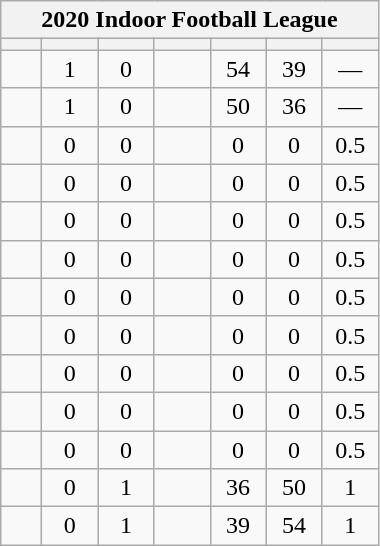<table class="wikitable" style="text-align:center">
<tr>
<th colspan="9" style="vertical-align:middle;">2020 Indoor Football League</th>
</tr>
<tr>
<th width="20"></th>
<th width="30"></th>
<th width="30"></th>
<th width="30"></th>
<th width="30"></th>
<th width="30"></th>
<th width="30"></th>
</tr>
<tr>
<td style="text-align:left;"></td>
<td>1</td>
<td>0</td>
<td></td>
<td>54</td>
<td>39</td>
<td>—</td>
</tr>
<tr>
<td style="text-align:left;"></td>
<td>1</td>
<td>0</td>
<td></td>
<td>50</td>
<td>36</td>
<td>—</td>
</tr>
<tr>
<td style="text-align:left;"></td>
<td>0</td>
<td>0</td>
<td></td>
<td>0</td>
<td>0</td>
<td>0.5</td>
</tr>
<tr>
<td style="text-align:left;"></td>
<td>0</td>
<td>0</td>
<td></td>
<td>0</td>
<td>0</td>
<td>0.5</td>
</tr>
<tr>
<td style="text-align:left;"></td>
<td>0</td>
<td>0</td>
<td></td>
<td>0</td>
<td>0</td>
<td>0.5</td>
</tr>
<tr>
<td style="text-align:left;"></td>
<td>0</td>
<td>0</td>
<td></td>
<td>0</td>
<td>0</td>
<td>0.5</td>
</tr>
<tr>
<td style="text-align:left;"></td>
<td>0</td>
<td>0</td>
<td></td>
<td>0</td>
<td>0</td>
<td>0.5</td>
</tr>
<tr>
<td style="text-align:left;"></td>
<td>0</td>
<td>0</td>
<td></td>
<td>0</td>
<td>0</td>
<td>0.5</td>
</tr>
<tr>
<td style="text-align:left;"></td>
<td>0</td>
<td>0</td>
<td></td>
<td>0</td>
<td>0</td>
<td>0.5</td>
</tr>
<tr>
<td style="text-align:left;"></td>
<td>0</td>
<td>0</td>
<td></td>
<td>0</td>
<td>0</td>
<td>0.5</td>
</tr>
<tr>
<td style="text-align:left;"></td>
<td>0</td>
<td>0</td>
<td></td>
<td>0</td>
<td>0</td>
<td>0.5</td>
</tr>
<tr>
<td style="text-align:left;"></td>
<td>0</td>
<td>1</td>
<td></td>
<td>36</td>
<td>50</td>
<td>1</td>
</tr>
<tr>
<td style="text-align:left;"></td>
<td>0</td>
<td>1</td>
<td></td>
<td>39</td>
<td>54</td>
<td>1</td>
</tr>
</table>
